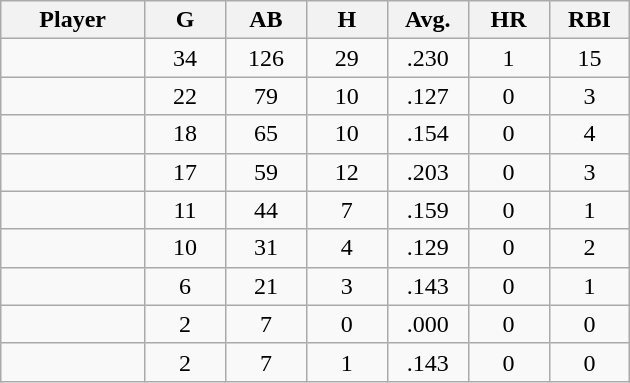<table class="wikitable sortable">
<tr>
<th bgcolor="#DDDDFF" width="16%">Player</th>
<th bgcolor="#DDDDFF" width="9%">G</th>
<th bgcolor="#DDDDFF" width="9%">AB</th>
<th bgcolor="#DDDDFF" width="9%">H</th>
<th bgcolor="#DDDDFF" width="9%">Avg.</th>
<th bgcolor="#DDDDFF" width="9%">HR</th>
<th bgcolor="#DDDDFF" width="9%">RBI</th>
</tr>
<tr align="center">
<td></td>
<td>34</td>
<td>126</td>
<td>29</td>
<td>.230</td>
<td>1</td>
<td>15</td>
</tr>
<tr align="center">
<td></td>
<td>22</td>
<td>79</td>
<td>10</td>
<td>.127</td>
<td>0</td>
<td>3</td>
</tr>
<tr align="center">
<td></td>
<td>18</td>
<td>65</td>
<td>10</td>
<td>.154</td>
<td>0</td>
<td>4</td>
</tr>
<tr align="center">
<td></td>
<td>17</td>
<td>59</td>
<td>12</td>
<td>.203</td>
<td>0</td>
<td>3</td>
</tr>
<tr align="center">
<td></td>
<td>11</td>
<td>44</td>
<td>7</td>
<td>.159</td>
<td>0</td>
<td>1</td>
</tr>
<tr align="center">
<td></td>
<td>10</td>
<td>31</td>
<td>4</td>
<td>.129</td>
<td>0</td>
<td>2</td>
</tr>
<tr align="center">
<td></td>
<td>6</td>
<td>21</td>
<td>3</td>
<td>.143</td>
<td>0</td>
<td>1</td>
</tr>
<tr align="center">
<td></td>
<td>2</td>
<td>7</td>
<td>0</td>
<td>.000</td>
<td>0</td>
<td>0</td>
</tr>
<tr align="center">
<td></td>
<td>2</td>
<td>7</td>
<td>1</td>
<td>.143</td>
<td>0</td>
<td>0</td>
</tr>
</table>
